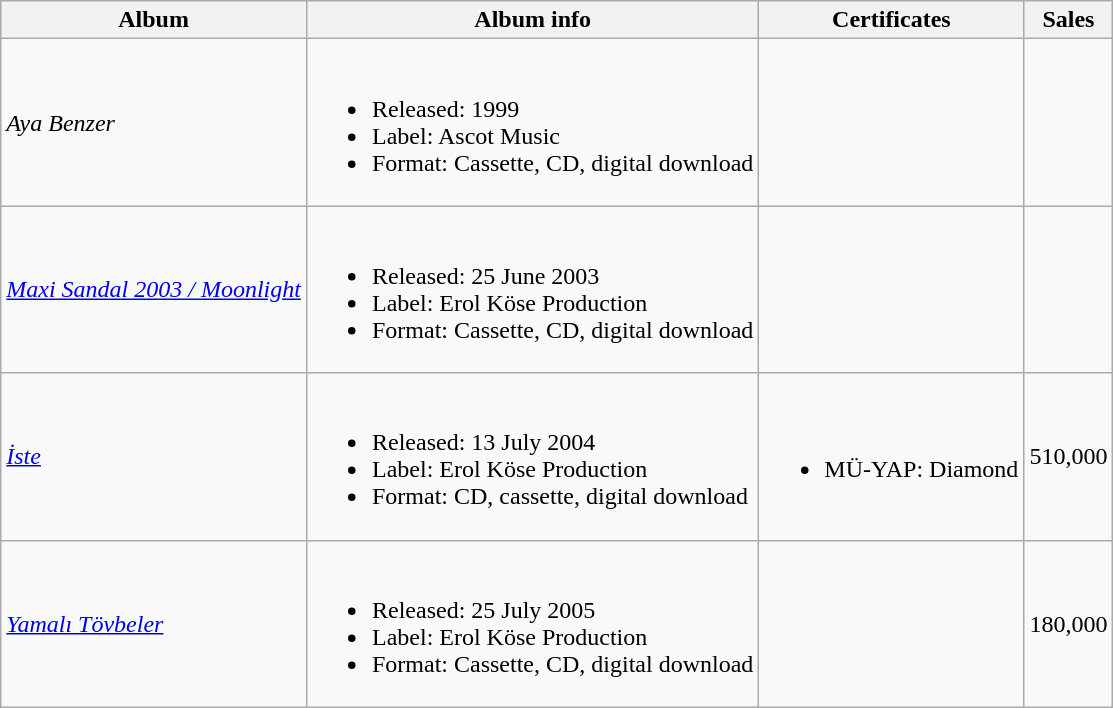<table class="wikitable">
<tr>
<th>Album</th>
<th>Album info</th>
<th>Certificates</th>
<th>Sales</th>
</tr>
<tr>
<td><em>Aya Benzer</em></td>
<td><br><ul><li>Released: 1999</li><li>Label: Ascot Music</li><li>Format: Cassette, CD, digital download</li></ul></td>
<td></td>
<td></td>
</tr>
<tr>
<td><em><a href='#'>Maxi Sandal 2003 / Moonlight</a></em></td>
<td><br><ul><li>Released: 25 June 2003</li><li>Label: Erol Köse Production</li><li>Format: Cassette, CD, digital download</li></ul></td>
<td></td>
<td></td>
</tr>
<tr>
<td><em><a href='#'>İste</a></em></td>
<td><br><ul><li>Released: 13 July 2004</li><li>Label: Erol Köse Production</li><li>Format: CD, cassette, digital download</li></ul></td>
<td><br><ul><li>MÜ-YAP: Diamond</li></ul></td>
<td>510,000</td>
</tr>
<tr>
<td><em><a href='#'>Yamalı Tövbeler</a></em></td>
<td><br><ul><li>Released: 25 July 2005</li><li>Label: Erol Köse Production</li><li>Format: Cassette, CD, digital download</li></ul></td>
<td></td>
<td>180,000</td>
</tr>
</table>
